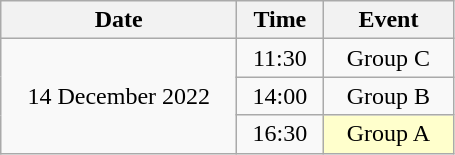<table class = "wikitable" style="text-align:center;">
<tr>
<th width=150>Date</th>
<th width=50>Time</th>
<th width=80>Event</th>
</tr>
<tr>
<td rowspan=3>14 December 2022</td>
<td>11:30</td>
<td>Group C</td>
</tr>
<tr>
<td>14:00</td>
<td>Group B</td>
</tr>
<tr>
<td>16:30</td>
<td bgcolor=ffffcc>Group A</td>
</tr>
</table>
